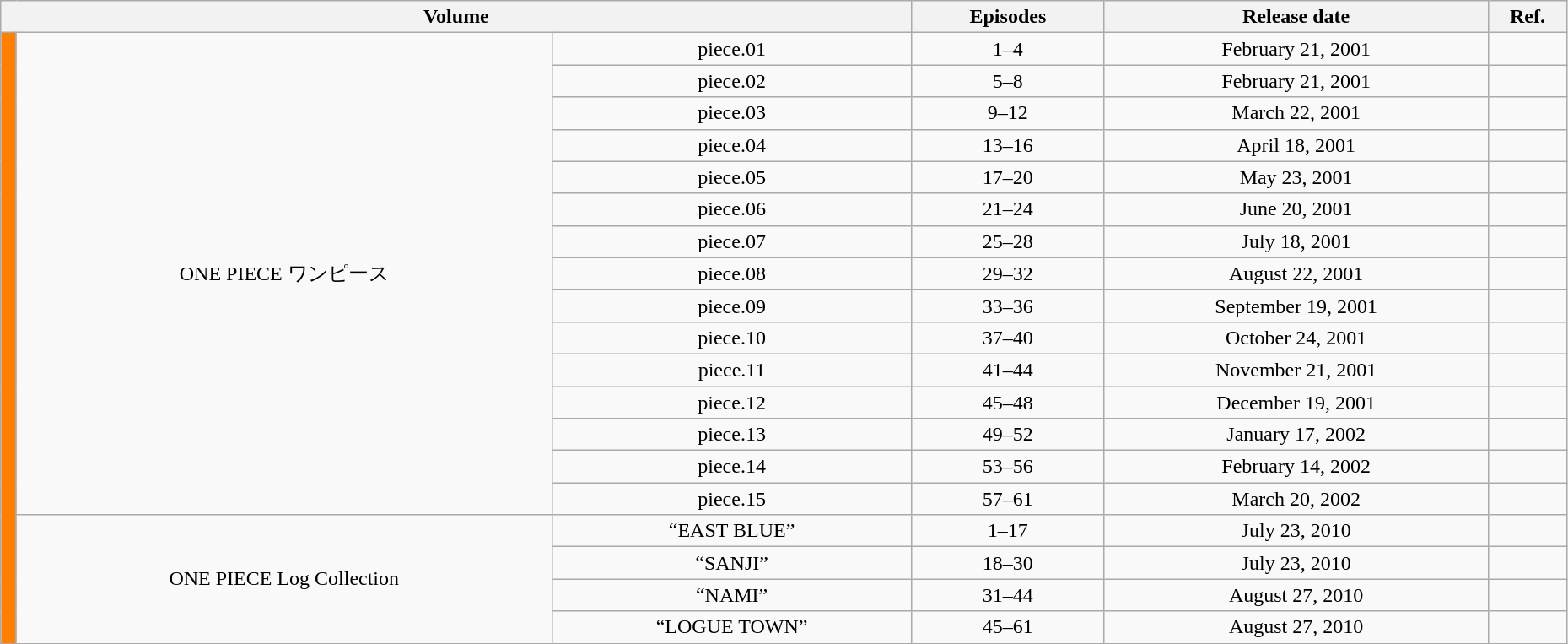<table class="wikitable" style="text-align: center; width: 98%;">
<tr>
<th colspan="3">Volume</th>
<th>Episodes</th>
<th>Release date</th>
<th width="5%">Ref.</th>
</tr>
<tr>
<td rowspan="184" width="1%" style="background: #FF8000;"></td>
<td rowspan="15">ONE PIECE ワンピース</td>
<td>piece.01</td>
<td>1–4</td>
<td>February 21, 2001</td>
<td></td>
</tr>
<tr>
<td>piece.02</td>
<td>5–8</td>
<td>February 21, 2001</td>
<td></td>
</tr>
<tr>
<td>piece.03</td>
<td>9–12</td>
<td>March 22, 2001</td>
<td></td>
</tr>
<tr>
<td>piece.04</td>
<td>13–16</td>
<td>April 18, 2001</td>
<td></td>
</tr>
<tr>
<td>piece.05</td>
<td>17–20</td>
<td>May 23, 2001</td>
<td></td>
</tr>
<tr>
<td>piece.06</td>
<td>21–24</td>
<td>June 20, 2001</td>
<td></td>
</tr>
<tr>
<td>piece.07</td>
<td>25–28</td>
<td>July 18, 2001</td>
<td></td>
</tr>
<tr>
<td>piece.08</td>
<td>29–32</td>
<td>August 22, 2001</td>
<td></td>
</tr>
<tr>
<td>piece.09</td>
<td>33–36</td>
<td>September 19, 2001</td>
<td></td>
</tr>
<tr>
<td>piece.10</td>
<td>37–40</td>
<td>October 24, 2001</td>
<td></td>
</tr>
<tr>
<td>piece.11</td>
<td>41–44</td>
<td>November 21, 2001</td>
<td></td>
</tr>
<tr>
<td>piece.12</td>
<td>45–48</td>
<td>December 19, 2001</td>
<td></td>
</tr>
<tr>
<td>piece.13</td>
<td>49–52</td>
<td>January 17, 2002</td>
<td></td>
</tr>
<tr>
<td>piece.14</td>
<td>53–56</td>
<td>February 14, 2002</td>
<td></td>
</tr>
<tr>
<td>piece.15</td>
<td>57–61</td>
<td>March 20, 2002</td>
<td></td>
</tr>
<tr>
<td rowspan="4">ONE PIECE Log Collection</td>
<td>“EAST BLUE”</td>
<td>1–17</td>
<td>July 23, 2010</td>
<td></td>
</tr>
<tr>
<td>“SANJI”</td>
<td>18–30</td>
<td>July 23, 2010</td>
<td></td>
</tr>
<tr>
<td>“NAMI”</td>
<td>31–44</td>
<td>August 27, 2010</td>
<td></td>
</tr>
<tr>
<td>“LOGUE TOWN”</td>
<td>45–61</td>
<td>August 27, 2010</td>
<td></td>
</tr>
</table>
